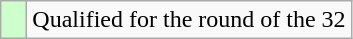<table class=wikitable>
<tr>
<td width=10px style="background-color:#ccffcc;"></td>
<td>Qualified for the round of the 32</td>
</tr>
</table>
